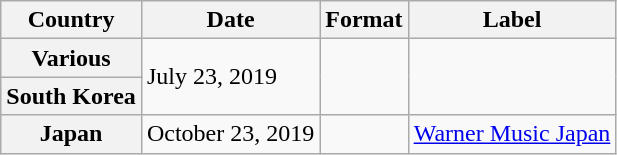<table class="wikitable plainrowheaders">
<tr>
<th>Country</th>
<th>Date</th>
<th>Format</th>
<th>Label</th>
</tr>
<tr>
<th scope="row">Various</th>
<td rowspan="2">July 23, 2019</td>
<td rowspan="2"></td>
<td rowspan="2"></td>
</tr>
<tr>
<th scope="row">South Korea</th>
</tr>
<tr>
<th scope="row">Japan</th>
<td>October 23, 2019</td>
<td></td>
<td><a href='#'>Warner Music Japan</a></td>
</tr>
</table>
